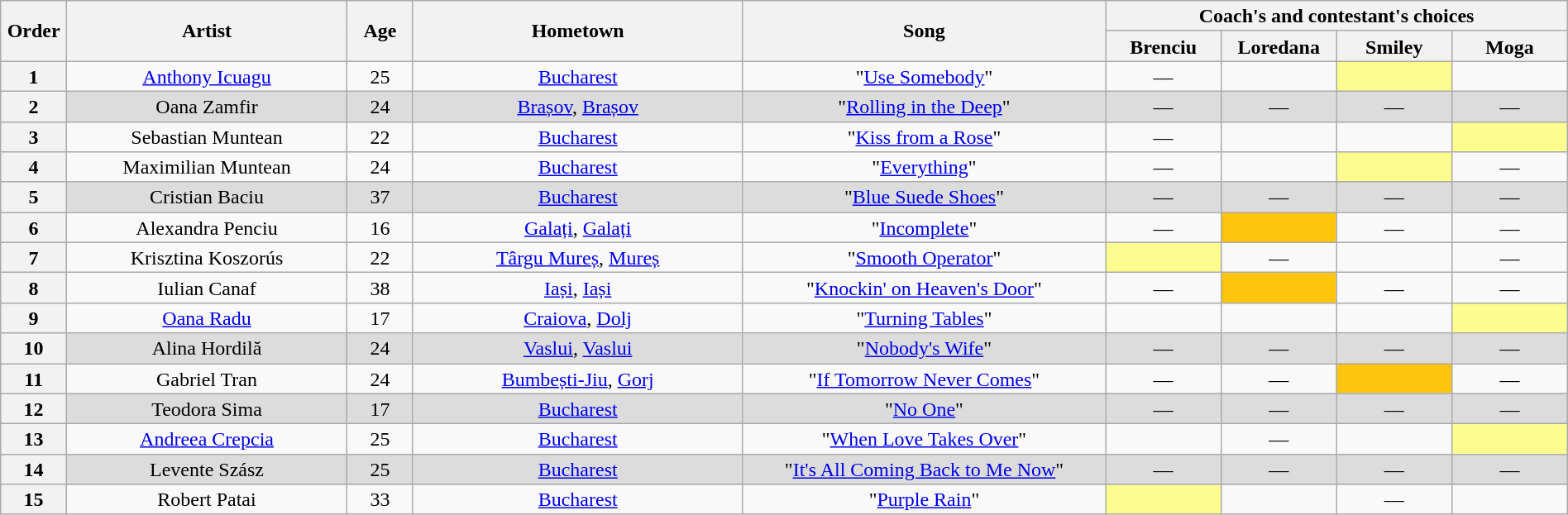<table class="wikitable" style="text-align:center; line-height:17px; width:100%;">
<tr>
<th scope="col" rowspan="2" style="width:04%;">Order</th>
<th scope="col" rowspan="2" style="width:17%;">Artist</th>
<th scope="col" rowspan="2" style="width:04%;">Age</th>
<th scope="col" rowspan="2" style="width:20%;">Hometown</th>
<th scope="col" rowspan="2" style="width:22%;">Song</th>
<th scope="col" colspan="4" style="width:24%;">Coach's and contestant's choices</th>
</tr>
<tr>
<th style="width:07%;">Brenciu</th>
<th style="width:07%;">Loredana</th>
<th style="width:07%;">Smiley</th>
<th style="width:07%;">Moga</th>
</tr>
<tr>
<th>1</th>
<td><a href='#'>Anthony Icuagu</a></td>
<td>25</td>
<td><a href='#'>Bucharest</a></td>
<td>"<a href='#'>Use Somebody</a>"</td>
<td>—</td>
<td><strong></strong></td>
<td style="background:#fdfc8f;"><strong></strong></td>
<td><strong></strong></td>
</tr>
<tr style="background:#dcdcdc;">
<th>2</th>
<td>Oana Zamfir</td>
<td>24</td>
<td><a href='#'>Brașov</a>, <a href='#'>Brașov</a></td>
<td>"<a href='#'>Rolling in the Deep</a>"</td>
<td>—</td>
<td>—</td>
<td>—</td>
<td>—</td>
</tr>
<tr>
<th>3</th>
<td>Sebastian Muntean</td>
<td>22</td>
<td><a href='#'>Bucharest</a></td>
<td>"<a href='#'>Kiss from a Rose</a>"</td>
<td>—</td>
<td><strong></strong></td>
<td><strong></strong></td>
<td style="background:#fdfc8f;"><strong></strong></td>
</tr>
<tr>
<th>4</th>
<td>Maximilian Muntean</td>
<td>24</td>
<td><a href='#'>Bucharest</a></td>
<td>"<a href='#'>Everything</a>"</td>
<td>—</td>
<td><strong></strong></td>
<td style="background:#fdfc8f;"><strong></strong></td>
<td>—</td>
</tr>
<tr style="background:#dcdcdc;">
<th>5</th>
<td>Cristian Baciu</td>
<td>37</td>
<td><a href='#'>Bucharest</a></td>
<td>"<a href='#'>Blue Suede Shoes</a>"</td>
<td>—</td>
<td>—</td>
<td>—</td>
<td>—</td>
</tr>
<tr>
<th>6</th>
<td>Alexandra Penciu</td>
<td>16</td>
<td><a href='#'>Galați</a>, <a href='#'>Galați</a></td>
<td>"<a href='#'>Incomplete</a>"</td>
<td>—</td>
<td style="background:#ffc40c;"><strong></strong></td>
<td>—</td>
<td>—</td>
</tr>
<tr>
<th>7</th>
<td>Krisztina Koszorús</td>
<td>22</td>
<td><a href='#'>Târgu Mureș</a>, <a href='#'>Mureș</a></td>
<td>"<a href='#'>Smooth Operator</a>"</td>
<td style="background:#fdfc8f;"><strong></strong></td>
<td>—</td>
<td><strong></strong></td>
<td>—</td>
</tr>
<tr>
<th>8</th>
<td>Iulian Canaf</td>
<td>38</td>
<td><a href='#'>Iași</a>, <a href='#'>Iași</a></td>
<td>"<a href='#'>Knockin' on Heaven's Door</a>"</td>
<td>—</td>
<td style="background:#ffc40c;"><strong></strong></td>
<td>—</td>
<td>—</td>
</tr>
<tr>
<th>9</th>
<td><a href='#'>Oana Radu</a></td>
<td>17</td>
<td><a href='#'>Craiova</a>, <a href='#'>Dolj</a></td>
<td>"<a href='#'>Turning Tables</a>"</td>
<td><strong></strong></td>
<td><strong></strong></td>
<td><strong></strong></td>
<td style="background:#fdfc8f;"><strong></strong></td>
</tr>
<tr style="background:#dcdcdc;">
<th>10</th>
<td>Alina Hordilă</td>
<td>24</td>
<td><a href='#'>Vaslui</a>, <a href='#'>Vaslui</a></td>
<td>"<a href='#'>Nobody's Wife</a>"</td>
<td>—</td>
<td>—</td>
<td>—</td>
<td>—</td>
</tr>
<tr>
<th>11</th>
<td>Gabriel Tran</td>
<td>24</td>
<td><a href='#'>Bumbești-Jiu</a>, <a href='#'>Gorj</a></td>
<td>"<a href='#'>If Tomorrow Never Comes</a>"</td>
<td>—</td>
<td>—</td>
<td style="background:#ffc40c;"><strong></strong></td>
<td>—</td>
</tr>
<tr style="background:#dcdcdc;">
<th>12</th>
<td>Teodora Sima</td>
<td>17</td>
<td><a href='#'>Bucharest</a></td>
<td>"<a href='#'>No One</a>"</td>
<td>—</td>
<td>—</td>
<td>—</td>
<td>—</td>
</tr>
<tr>
<th>13</th>
<td><a href='#'>Andreea Crepcia</a></td>
<td>25</td>
<td><a href='#'>Bucharest</a></td>
<td>"<a href='#'>When Love Takes Over</a>"</td>
<td><strong></strong></td>
<td>—</td>
<td><strong></strong></td>
<td style="background:#fdfc8f;"><strong></strong></td>
</tr>
<tr style="background:#dcdcdc;">
<th>14</th>
<td>Levente Szász</td>
<td>25</td>
<td><a href='#'>Bucharest</a></td>
<td>"<a href='#'>It's All Coming Back to Me Now</a>"</td>
<td>—</td>
<td>—</td>
<td>—</td>
<td>—</td>
</tr>
<tr>
<th>15</th>
<td>Robert Patai</td>
<td>33</td>
<td><a href='#'>Bucharest</a></td>
<td>"<a href='#'>Purple Rain</a>"</td>
<td style="background:#fdfc8f;"><strong></strong></td>
<td><strong></strong></td>
<td>—</td>
<td><strong></strong></td>
</tr>
</table>
